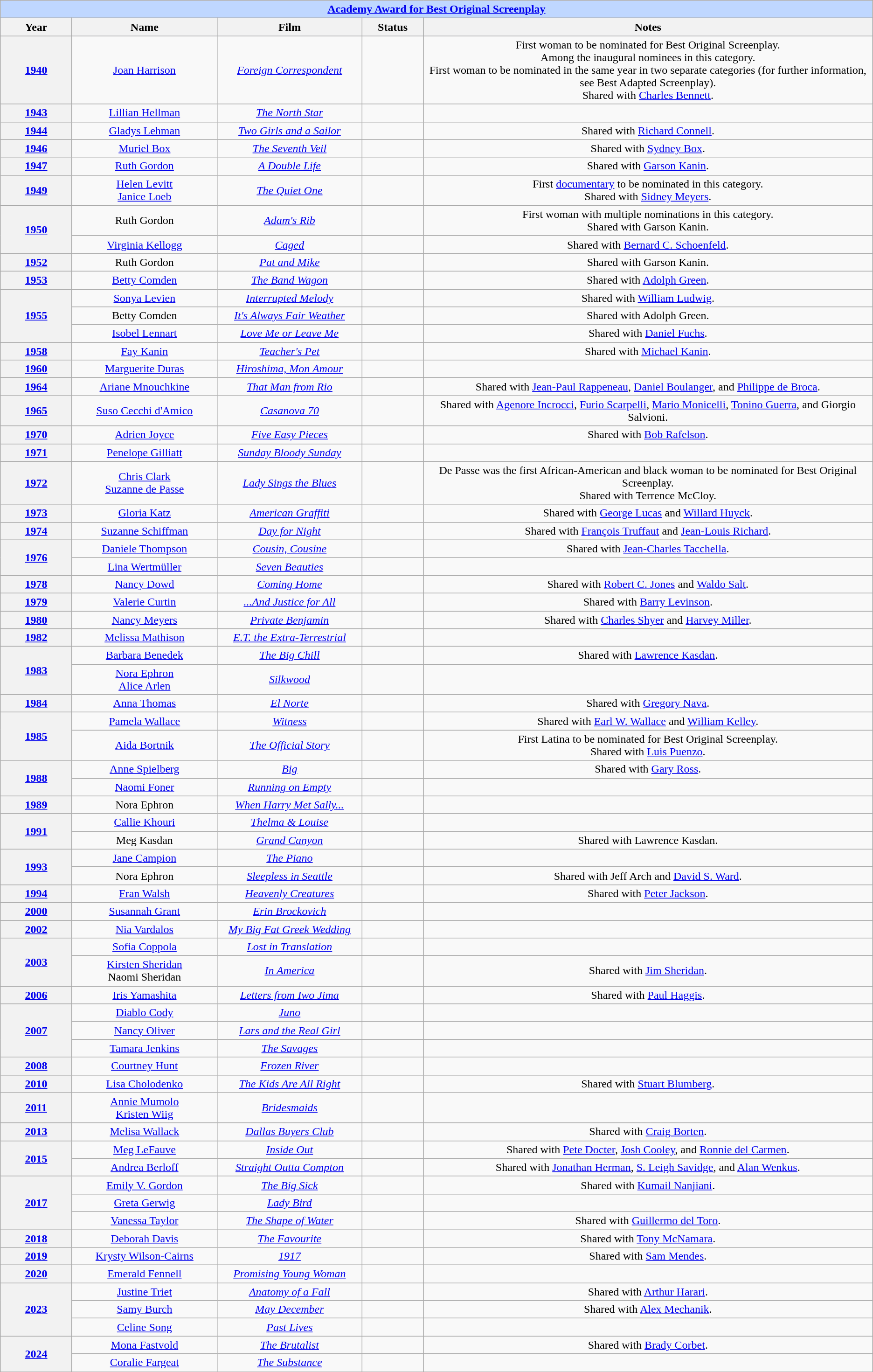<table class="wikitable" style="text-align: center">
<tr ---- bgcolor="#bfd7ff">
<td colspan=5 align=center><strong><a href='#'>Academy Award for Best Original Screenplay</a></strong></td>
</tr>
<tr ---- bgcolor="#ebf5ff">
<th width="095">Year</th>
<th width="200">Name</th>
<th width="200">Film</th>
<th width="080">Status</th>
<th width="635">Notes</th>
</tr>
<tr>
<th><a href='#'>1940</a></th>
<td><a href='#'>Joan Harrison</a></td>
<td><em><a href='#'>Foreign Correspondent</a></em></td>
<td></td>
<td>First woman to be nominated for Best Original Screenplay.<br>Among the inaugural nominees in this category.<br>First woman to be nominated in the same year in two separate categories (for further information, see Best Adapted Screenplay).<br>Shared with <a href='#'>Charles Bennett</a>.</td>
</tr>
<tr>
<th><a href='#'>1943</a></th>
<td><a href='#'>Lillian Hellman</a></td>
<td><em><a href='#'>The North Star</a></em></td>
<td></td>
<td></td>
</tr>
<tr>
<th><a href='#'>1944</a></th>
<td><a href='#'>Gladys Lehman</a></td>
<td><em><a href='#'>Two Girls and a Sailor</a></em></td>
<td></td>
<td>Shared with <a href='#'>Richard Connell</a>.</td>
</tr>
<tr>
<th><a href='#'>1946</a></th>
<td><a href='#'>Muriel Box</a></td>
<td><em><a href='#'>The Seventh Veil</a></em></td>
<td></td>
<td>Shared with <a href='#'>Sydney Box</a>.</td>
</tr>
<tr>
<th><a href='#'>1947</a></th>
<td><a href='#'>Ruth Gordon</a></td>
<td><em><a href='#'>A Double Life</a></em></td>
<td></td>
<td>Shared with <a href='#'>Garson Kanin</a>.</td>
</tr>
<tr>
<th><a href='#'>1949</a></th>
<td><a href='#'>Helen Levitt</a><br><a href='#'>Janice Loeb</a></td>
<td><em><a href='#'>The Quiet One</a></em></td>
<td></td>
<td>First <a href='#'>documentary</a> to be nominated in this category.<br>Shared with <a href='#'>Sidney Meyers</a>.</td>
</tr>
<tr>
<th rowspan="2"><a href='#'>1950</a><br></th>
<td>Ruth Gordon</td>
<td><em><a href='#'>Adam's Rib</a></em></td>
<td></td>
<td>First woman with multiple nominations in this category.<br>Shared with Garson Kanin.</td>
</tr>
<tr>
<td><a href='#'>Virginia Kellogg</a></td>
<td><em><a href='#'>Caged</a></em></td>
<td></td>
<td>Shared with <a href='#'>Bernard C. Schoenfeld</a>.</td>
</tr>
<tr>
<th><a href='#'>1952</a></th>
<td>Ruth Gordon</td>
<td><em><a href='#'>Pat and Mike</a></em></td>
<td></td>
<td>Shared with Garson Kanin.</td>
</tr>
<tr>
<th><a href='#'>1953</a><br></th>
<td><a href='#'>Betty Comden</a></td>
<td><em><a href='#'>The Band Wagon</a></em></td>
<td></td>
<td>Shared with <a href='#'>Adolph Green</a>.</td>
</tr>
<tr>
<th rowspan="3"><a href='#'>1955</a></th>
<td><a href='#'>Sonya Levien</a></td>
<td><em><a href='#'>Interrupted Melody</a></em></td>
<td></td>
<td>Shared with <a href='#'>William Ludwig</a>.</td>
</tr>
<tr>
<td>Betty Comden</td>
<td><em><a href='#'>It's Always Fair Weather</a></em></td>
<td></td>
<td>Shared with Adolph Green.</td>
</tr>
<tr>
<td><a href='#'>Isobel Lennart</a></td>
<td><em><a href='#'>Love Me or Leave Me</a></em></td>
<td></td>
<td>Shared with <a href='#'>Daniel Fuchs</a>.</td>
</tr>
<tr>
<th><a href='#'>1958</a></th>
<td><a href='#'>Fay Kanin</a></td>
<td><em><a href='#'>Teacher's Pet</a></em></td>
<td></td>
<td>Shared with <a href='#'>Michael Kanin</a>.</td>
</tr>
<tr>
<th><a href='#'>1960</a></th>
<td><a href='#'>Marguerite Duras</a></td>
<td><em><a href='#'>Hiroshima, Mon Amour</a></em></td>
<td></td>
<td></td>
</tr>
<tr>
<th><a href='#'>1964</a></th>
<td><a href='#'>Ariane Mnouchkine</a></td>
<td><em><a href='#'>That Man from Rio</a></em></td>
<td></td>
<td>Shared with <a href='#'>Jean-Paul Rappeneau</a>, <a href='#'>Daniel Boulanger</a>, and <a href='#'>Philippe de Broca</a>.</td>
</tr>
<tr>
<th><a href='#'>1965</a></th>
<td><a href='#'>Suso Cecchi d'Amico</a></td>
<td><em><a href='#'>Casanova 70</a></em></td>
<td></td>
<td>Shared with <a href='#'>Agenore Incrocci</a>, <a href='#'>Furio Scarpelli</a>, <a href='#'>Mario Monicelli</a>, <a href='#'>Tonino Guerra</a>, and Giorgio Salvioni.</td>
</tr>
<tr>
<th><a href='#'>1970</a></th>
<td><a href='#'>Adrien Joyce</a></td>
<td><em><a href='#'>Five Easy Pieces</a></em></td>
<td></td>
<td>Shared with <a href='#'>Bob Rafelson</a>.</td>
</tr>
<tr>
<th><a href='#'>1971</a></th>
<td><a href='#'>Penelope Gilliatt</a></td>
<td><em><a href='#'>Sunday Bloody Sunday</a></em></td>
<td></td>
<td></td>
</tr>
<tr>
<th><a href='#'>1972</a></th>
<td><a href='#'>Chris Clark</a><br><a href='#'>Suzanne de Passe</a></td>
<td><em><a href='#'>Lady Sings the Blues</a></em></td>
<td></td>
<td>De Passe was the first African-American and black woman to be nominated for Best Original Screenplay.<br>Shared with Terrence McCloy.</td>
</tr>
<tr>
<th><a href='#'>1973</a></th>
<td><a href='#'>Gloria Katz</a></td>
<td><em><a href='#'>American Graffiti</a></em></td>
<td></td>
<td>Shared with <a href='#'>George Lucas</a> and <a href='#'>Willard Huyck</a>.</td>
</tr>
<tr>
<th><a href='#'>1974</a></th>
<td><a href='#'>Suzanne Schiffman</a></td>
<td><em><a href='#'>Day for Night</a></em></td>
<td></td>
<td>Shared with <a href='#'>François Truffaut</a> and <a href='#'>Jean-Louis Richard</a>.</td>
</tr>
<tr>
<th rowspan="2"><a href='#'>1976</a></th>
<td><a href='#'>Daniele Thompson</a></td>
<td><em><a href='#'>Cousin, Cousine</a></em></td>
<td></td>
<td>Shared with <a href='#'>Jean-Charles Tacchella</a>.</td>
</tr>
<tr>
<td><a href='#'>Lina Wertmüller</a></td>
<td><em><a href='#'>Seven Beauties</a></em></td>
<td></td>
<td></td>
</tr>
<tr>
<th><a href='#'>1978</a></th>
<td><a href='#'>Nancy Dowd</a></td>
<td><em><a href='#'>Coming Home</a></em></td>
<td></td>
<td>Shared with <a href='#'>Robert C. Jones</a> and <a href='#'>Waldo Salt</a>.</td>
</tr>
<tr>
<th><a href='#'>1979</a></th>
<td><a href='#'>Valerie Curtin</a></td>
<td><em><a href='#'>...And Justice for All</a></em></td>
<td></td>
<td>Shared with <a href='#'>Barry Levinson</a>.</td>
</tr>
<tr>
<th><a href='#'>1980</a></th>
<td><a href='#'>Nancy Meyers</a></td>
<td><em><a href='#'>Private Benjamin</a></em></td>
<td></td>
<td>Shared with <a href='#'>Charles Shyer</a> and <a href='#'>Harvey Miller</a>.</td>
</tr>
<tr>
<th><a href='#'>1982</a></th>
<td><a href='#'>Melissa Mathison</a></td>
<td><em><a href='#'>E.T. the Extra-Terrestrial</a></em></td>
<td></td>
<td></td>
</tr>
<tr>
<th rowspan="2"><a href='#'>1983</a></th>
<td><a href='#'>Barbara Benedek</a></td>
<td><em><a href='#'>The Big Chill</a></em></td>
<td></td>
<td>Shared with <a href='#'>Lawrence Kasdan</a>.</td>
</tr>
<tr>
<td><a href='#'>Nora Ephron</a><br><a href='#'>Alice Arlen</a></td>
<td><em><a href='#'>Silkwood</a></em></td>
<td></td>
<td></td>
</tr>
<tr>
<th><a href='#'>1984</a></th>
<td><a href='#'>Anna Thomas</a></td>
<td><em><a href='#'>El Norte</a></em></td>
<td></td>
<td>Shared with <a href='#'>Gregory Nava</a>.</td>
</tr>
<tr>
<th rowspan="2"><a href='#'>1985</a></th>
<td><a href='#'>Pamela Wallace</a></td>
<td><em><a href='#'>Witness</a></em></td>
<td></td>
<td>Shared with <a href='#'>Earl W. Wallace</a> and <a href='#'>William Kelley</a>.</td>
</tr>
<tr>
<td><a href='#'>Aida Bortnik</a></td>
<td><em><a href='#'>The Official Story</a></em></td>
<td></td>
<td>First Latina to be nominated for Best Original Screenplay.<br>Shared with <a href='#'>Luis Puenzo</a>.</td>
</tr>
<tr>
<th rowspan="2"><a href='#'>1988</a></th>
<td><a href='#'>Anne Spielberg</a></td>
<td><em><a href='#'>Big</a></em></td>
<td></td>
<td>Shared with <a href='#'>Gary Ross</a>.</td>
</tr>
<tr>
<td><a href='#'>Naomi Foner</a></td>
<td><em><a href='#'>Running on Empty</a></em></td>
<td></td>
<td></td>
</tr>
<tr>
<th><a href='#'>1989</a></th>
<td>Nora Ephron</td>
<td><em><a href='#'>When Harry Met Sally...</a></em></td>
<td></td>
<td></td>
</tr>
<tr>
<th rowspan="2"><a href='#'>1991</a></th>
<td><a href='#'>Callie Khouri</a></td>
<td><em><a href='#'>Thelma & Louise</a></em></td>
<td></td>
<td></td>
</tr>
<tr>
<td>Meg Kasdan</td>
<td><em><a href='#'>Grand Canyon</a></em></td>
<td></td>
<td>Shared with Lawrence Kasdan.</td>
</tr>
<tr>
<th rowspan="2"><a href='#'>1993</a></th>
<td><a href='#'>Jane Campion</a></td>
<td><em><a href='#'>The Piano</a></em></td>
<td></td>
<td></td>
</tr>
<tr>
<td>Nora Ephron</td>
<td><em><a href='#'>Sleepless in Seattle</a></em></td>
<td></td>
<td>Shared with Jeff Arch and <a href='#'>David S. Ward</a>.</td>
</tr>
<tr>
<th><a href='#'>1994</a></th>
<td><a href='#'>Fran Walsh</a></td>
<td><em><a href='#'>Heavenly Creatures</a></em></td>
<td></td>
<td>Shared with <a href='#'>Peter Jackson</a>.</td>
</tr>
<tr>
<th><a href='#'>2000</a></th>
<td><a href='#'>Susannah Grant</a></td>
<td><em><a href='#'>Erin Brockovich</a></em></td>
<td></td>
<td></td>
</tr>
<tr>
<th><a href='#'>2002</a></th>
<td><a href='#'>Nia Vardalos</a></td>
<td><em><a href='#'>My Big Fat Greek Wedding</a></em></td>
<td></td>
<td></td>
</tr>
<tr>
<th rowspan="2"><a href='#'>2003</a></th>
<td><a href='#'>Sofia Coppola</a></td>
<td><em><a href='#'>Lost in Translation</a></em></td>
<td></td>
<td></td>
</tr>
<tr>
<td><a href='#'>Kirsten Sheridan</a><br>Naomi Sheridan</td>
<td><em><a href='#'>In America</a></em></td>
<td></td>
<td>Shared with <a href='#'>Jim Sheridan</a>.</td>
</tr>
<tr>
<th><a href='#'>2006</a></th>
<td><a href='#'>Iris Yamashita</a></td>
<td><em><a href='#'>Letters from Iwo Jima</a></em></td>
<td></td>
<td>Shared with <a href='#'>Paul Haggis</a>.</td>
</tr>
<tr>
<th rowspan="3"><a href='#'>2007</a></th>
<td><a href='#'>Diablo Cody</a></td>
<td><em><a href='#'>Juno</a></em></td>
<td></td>
<td></td>
</tr>
<tr>
<td><a href='#'>Nancy Oliver</a></td>
<td><em><a href='#'>Lars and the Real Girl</a></em></td>
<td></td>
<td></td>
</tr>
<tr>
<td><a href='#'>Tamara Jenkins</a></td>
<td><em><a href='#'>The Savages</a></em></td>
<td></td>
<td></td>
</tr>
<tr>
<th><a href='#'>2008</a></th>
<td><a href='#'>Courtney Hunt</a></td>
<td><em><a href='#'>Frozen River</a></em></td>
<td></td>
<td></td>
</tr>
<tr>
<th><a href='#'>2010</a></th>
<td><a href='#'>Lisa Cholodenko</a></td>
<td><em><a href='#'>The Kids Are All Right</a></em></td>
<td></td>
<td>Shared with <a href='#'>Stuart Blumberg</a>.</td>
</tr>
<tr>
<th><a href='#'>2011</a></th>
<td><a href='#'>Annie Mumolo</a><br><a href='#'>Kristen Wiig</a></td>
<td><em><a href='#'>Bridesmaids</a></em></td>
<td></td>
<td></td>
</tr>
<tr>
<th><a href='#'>2013</a></th>
<td><a href='#'>Melisa Wallack</a></td>
<td><em><a href='#'>Dallas Buyers Club</a></em></td>
<td></td>
<td>Shared with <a href='#'>Craig Borten</a>.</td>
</tr>
<tr>
<th rowspan="2"><a href='#'>2015</a></th>
<td><a href='#'>Meg LeFauve</a></td>
<td><em><a href='#'>Inside Out</a></em></td>
<td></td>
<td>Shared with <a href='#'>Pete Docter</a>, <a href='#'>Josh Cooley</a>, and <a href='#'>Ronnie del Carmen</a>.</td>
</tr>
<tr>
<td><a href='#'>Andrea Berloff</a></td>
<td><em><a href='#'>Straight Outta Compton</a></em></td>
<td></td>
<td>Shared with <a href='#'>Jonathan Herman</a>, <a href='#'>S. Leigh Savidge</a>, and <a href='#'>Alan Wenkus</a>.</td>
</tr>
<tr>
<th rowspan="3"><a href='#'>2017</a></th>
<td><a href='#'>Emily V. Gordon</a></td>
<td><em><a href='#'>The Big Sick</a></em></td>
<td></td>
<td>Shared with <a href='#'>Kumail Nanjiani</a>.</td>
</tr>
<tr>
<td><a href='#'>Greta Gerwig</a></td>
<td><em><a href='#'>Lady Bird</a></em></td>
<td></td>
<td></td>
</tr>
<tr>
<td><a href='#'>Vanessa Taylor</a></td>
<td><em><a href='#'>The Shape of Water</a></em></td>
<td></td>
<td>Shared with <a href='#'>Guillermo del Toro</a>.</td>
</tr>
<tr>
<th><a href='#'>2018</a></th>
<td><a href='#'>Deborah Davis</a></td>
<td><em><a href='#'>The Favourite</a></em></td>
<td></td>
<td>Shared with <a href='#'>Tony McNamara</a>.</td>
</tr>
<tr>
<th><a href='#'>2019</a></th>
<td><a href='#'>Krysty Wilson-Cairns</a></td>
<td><em><a href='#'>1917</a></em></td>
<td></td>
<td>Shared with <a href='#'>Sam Mendes</a>.</td>
</tr>
<tr>
<th><a href='#'>2020</a></th>
<td><a href='#'>Emerald Fennell</a></td>
<td><em><a href='#'>Promising Young Woman</a></em></td>
<td></td>
<td></td>
</tr>
<tr>
<th rowspan="3"><a href='#'>2023</a></th>
<td><a href='#'>Justine Triet</a></td>
<td><em><a href='#'>Anatomy of a Fall</a></em></td>
<td></td>
<td>Shared with <a href='#'>Arthur Harari</a>.</td>
</tr>
<tr>
<td><a href='#'>Samy Burch</a></td>
<td><em><a href='#'>May December</a></em></td>
<td></td>
<td>Shared with <a href='#'>Alex Mechanik</a>.</td>
</tr>
<tr>
<td><a href='#'>Celine Song</a></td>
<td><em><a href='#'>Past Lives</a></em></td>
<td></td>
<td></td>
</tr>
<tr>
<th rowspan="2"><a href='#'>2024</a></th>
<td><a href='#'>Mona Fastvold</a></td>
<td><em><a href='#'>The Brutalist</a></em></td>
<td></td>
<td>Shared with <a href='#'>Brady Corbet</a>.</td>
</tr>
<tr>
<td><a href='#'>Coralie Fargeat</a></td>
<td><em><a href='#'>The Substance</a></em></td>
<td></td>
<td></td>
</tr>
</table>
